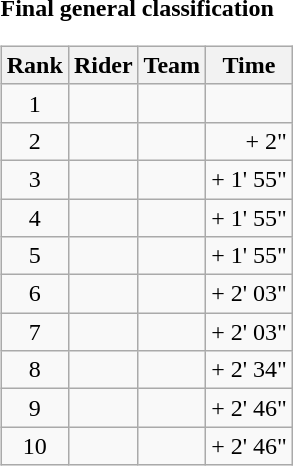<table>
<tr>
<td><strong>Final general classification</strong><br><table class="wikitable">
<tr>
<th scope="col">Rank</th>
<th scope="col">Rider</th>
<th scope="col">Team</th>
<th scope="col">Time</th>
</tr>
<tr>
<td style="text-align:center;">1</td>
<td></td>
<td></td>
<td style="text-align:right;"></td>
</tr>
<tr>
<td style="text-align:center;">2</td>
<td></td>
<td></td>
<td style="text-align:right;">+ 2"</td>
</tr>
<tr>
<td style="text-align:center;">3</td>
<td></td>
<td></td>
<td style="text-align:right;">+ 1' 55"</td>
</tr>
<tr>
<td style="text-align:center;">4</td>
<td></td>
<td></td>
<td style="text-align:right;">+ 1' 55"</td>
</tr>
<tr>
<td style="text-align:center;">5</td>
<td></td>
<td></td>
<td style="text-align:right;">+ 1' 55"</td>
</tr>
<tr>
<td style="text-align:center;">6</td>
<td></td>
<td></td>
<td style="text-align:right;">+ 2' 03"</td>
</tr>
<tr>
<td style="text-align:center;">7</td>
<td></td>
<td></td>
<td style="text-align:right;">+ 2' 03"</td>
</tr>
<tr>
<td style="text-align:center;">8</td>
<td></td>
<td></td>
<td style="text-align:right;">+ 2' 34"</td>
</tr>
<tr>
<td style="text-align:center;">9</td>
<td></td>
<td></td>
<td style="text-align:right;">+ 2' 46"</td>
</tr>
<tr>
<td style="text-align:center;">10</td>
<td></td>
<td></td>
<td style="text-align:right;">+ 2' 46"</td>
</tr>
</table>
</td>
</tr>
</table>
